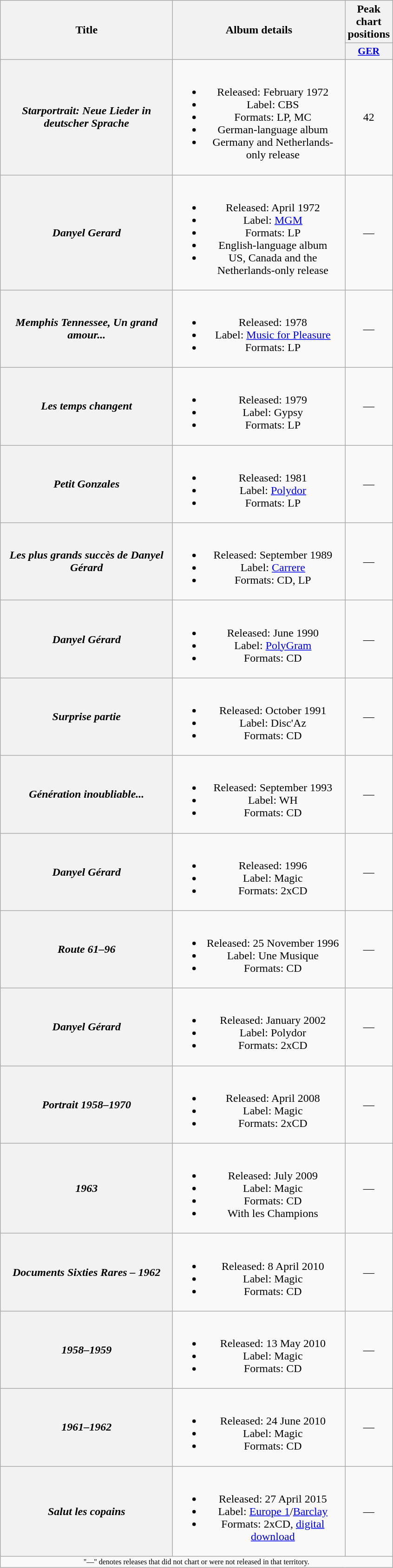<table class="wikitable plainrowheaders" style="text-align:center;">
<tr>
<th rowspan="2" scope="col" style="width:15em;">Title</th>
<th rowspan="2" scope="col" style="width:15em;">Album details</th>
<th>Peak chart<br>positions</th>
</tr>
<tr>
<th scope="col" style="width:3em;font-size:90%;"><a href='#'>GER</a><br></th>
</tr>
<tr>
<th scope="row"><em>Starportrait: Neue Lieder in deutscher Sprache</em></th>
<td><br><ul><li>Released: February 1972</li><li>Label: CBS</li><li>Formats: LP, MC</li><li>German-language album</li><li>Germany and Netherlands-only release</li></ul></td>
<td>42</td>
</tr>
<tr>
<th scope="row"><em>Danyel Gerard</em></th>
<td><br><ul><li>Released: April 1972</li><li>Label: <a href='#'>MGM</a></li><li>Formats: LP</li><li>English-language album</li><li>US, Canada and the Netherlands-only release</li></ul></td>
<td>—</td>
</tr>
<tr>
<th scope="row"><em>Memphis Tennessee, Un grand amour...</em></th>
<td><br><ul><li>Released: 1978</li><li>Label: <a href='#'>Music for Pleasure</a></li><li>Formats: LP</li></ul></td>
<td>—</td>
</tr>
<tr>
<th scope="row"><em>Les temps changent</em></th>
<td><br><ul><li>Released: 1979</li><li>Label: Gypsy</li><li>Formats: LP</li></ul></td>
<td>—</td>
</tr>
<tr>
<th scope="row"><em>Petit Gonzales</em></th>
<td><br><ul><li>Released: 1981</li><li>Label: <a href='#'>Polydor</a></li><li>Formats: LP</li></ul></td>
<td>—</td>
</tr>
<tr>
<th scope="row"><em>Les plus grands succès de Danyel Gérard</em></th>
<td><br><ul><li>Released: September 1989</li><li>Label: <a href='#'>Carrere</a></li><li>Formats: CD, LP</li></ul></td>
<td>—</td>
</tr>
<tr>
<th scope="row"><em>Danyel Gérard</em></th>
<td><br><ul><li>Released: June 1990</li><li>Label: <a href='#'>PolyGram</a></li><li>Formats: CD</li></ul></td>
<td>—</td>
</tr>
<tr>
<th scope="row"><em>Surprise partie</em></th>
<td><br><ul><li>Released: October 1991</li><li>Label: Disc'Az</li><li>Formats: CD</li></ul></td>
<td>—</td>
</tr>
<tr>
<th scope="row"><em>Génération inoubliable...</em></th>
<td><br><ul><li>Released: September 1993</li><li>Label: WH</li><li>Formats: CD</li></ul></td>
<td>—</td>
</tr>
<tr>
<th scope="row"><em>Danyel Gérard</em></th>
<td><br><ul><li>Released: 1996</li><li>Label: Magic</li><li>Formats: 2xCD</li></ul></td>
<td>—</td>
</tr>
<tr>
<th scope="row"><em>Route 61–96</em></th>
<td><br><ul><li>Released: 25 November 1996</li><li>Label: Une Musique</li><li>Formats: CD</li></ul></td>
<td>—</td>
</tr>
<tr>
<th scope="row"><em>Danyel Gérard</em></th>
<td><br><ul><li>Released: January 2002</li><li>Label: Polydor</li><li>Formats: 2xCD</li></ul></td>
<td>—</td>
</tr>
<tr>
<th scope="row"><em>Portrait 1958–1970</em></th>
<td><br><ul><li>Released: April 2008</li><li>Label: Magic</li><li>Formats: 2xCD</li></ul></td>
<td>—</td>
</tr>
<tr>
<th scope="row"><em>1963</em></th>
<td><br><ul><li>Released: July 2009</li><li>Label: Magic</li><li>Formats: CD</li><li>With les Champions</li></ul></td>
<td>—</td>
</tr>
<tr>
<th scope="row"><em>Documents Sixties Rares – 1962</em></th>
<td><br><ul><li>Released: 8 April 2010</li><li>Label: Magic</li><li>Formats: CD</li></ul></td>
<td>—</td>
</tr>
<tr>
<th scope="row"><em>1958–1959</em></th>
<td><br><ul><li>Released: 13 May 2010</li><li>Label: Magic</li><li>Formats: CD</li></ul></td>
<td>—</td>
</tr>
<tr>
<th scope="row"><em>1961–1962</em></th>
<td><br><ul><li>Released: 24 June 2010</li><li>Label: Magic</li><li>Formats: CD</li></ul></td>
<td>—</td>
</tr>
<tr>
<th scope="row"><em>Salut les copains</em></th>
<td><br><ul><li>Released: 27 April 2015</li><li>Label: <a href='#'>Europe 1</a>/<a href='#'>Barclay</a></li><li>Formats: 2xCD, <a href='#'>digital download</a></li></ul></td>
<td>—</td>
</tr>
<tr>
<td colspan="3" style="font-size:8pt">"—" denotes releases that did not chart or were not released in that territory.</td>
</tr>
</table>
